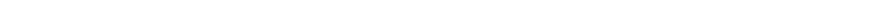<table style="width:70%; text-align:center;">
<tr style="color:white;">
<td style="background:"><strong>1</strong></td>
<td style="background:"><strong>2</strong></td>
<td style="background:"><strong>2</strong></td>
</tr>
</table>
